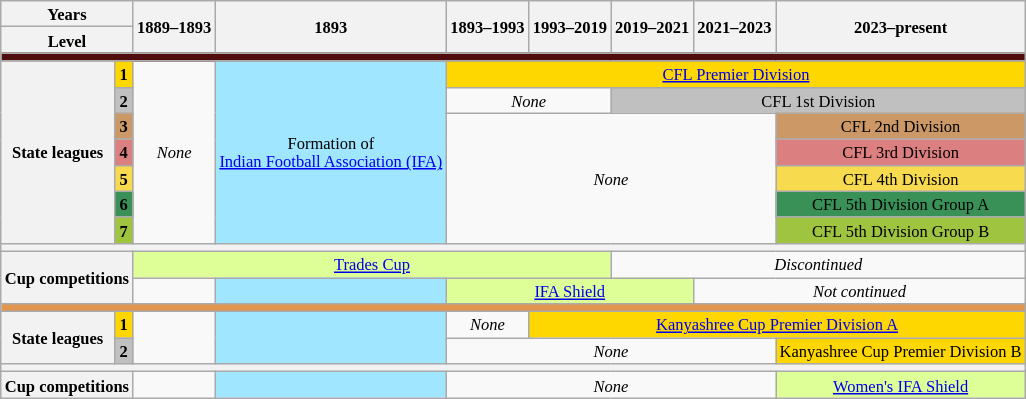<table class="wikitable" style="text-align: center; font-size: 11px ;">
<tr>
<th colspan="2">Years</th>
<th rowspan="2">1889–1893</th>
<th rowspan="2">1893</th>
<th rowspan="2">1893–1993</th>
<th rowspan="2">1993–2019</th>
<th rowspan="2">2019–2021</th>
<th rowspan="2">2021–2023</th>
<th rowspan="2">2023–present</th>
</tr>
<tr>
<th colspan="2"><strong>Level</strong></th>
</tr>
<tr>
<td colspan="9" bgcolor="#4f0d0e"></td>
</tr>
<tr>
<th rowspan="7">State leagues</th>
<td bgcolor="gold"><strong>1</strong></td>
<td rowspan="7"><em>None</em></td>
<td rowspan="7" bgcolor="#A1E6FF">Formation of <br> <a href='#'>Indian Football Association (IFA)</a></td>
<td colspan="5" bgcolor="gold"><a href='#'>CFL Premier Division</a></td>
</tr>
<tr>
<td bgcolor="silver"><strong>2</strong></td>
<td colspan="2"><em>None</em></td>
<td colspan="3" bgcolor="silver">CFL 1st Division</td>
</tr>
<tr>
<td bgcolor="#cc9966"><strong>3</strong></td>
<td colspan="4" rowspan="5"><em>None</em></td>
<td bgcolor="#cc9966">CFL 2nd Division</td>
</tr>
<tr>
<td bgcolor="#dc7f80"><strong>4</strong></td>
<td bgcolor="#dc7f80">CFL 3rd Division</td>
</tr>
<tr>
<td bgcolor="#f7da4e"><strong>5</strong></td>
<td bgcolor="#f7da4e">CFL 4th Division</td>
</tr>
<tr>
<td bgcolor="#399157"><strong>6</strong></td>
<td bgcolor="#399157">CFL 5th Division Group A</td>
</tr>
<tr>
<td bgcolor="#9fc440"><strong>7</strong></td>
<td bgcolor="#9fc440">CFL 5th Division Group B</td>
</tr>
<tr>
<th colspan="9"></th>
</tr>
<tr>
<th colspan="2" rowspan="2">Cup competitions</th>
<td colspan="4" bgcolor="#DEFF97"><a href='#'>Trades Cup</a></td>
<td colspan="3"><em>Discontinued</em></td>
</tr>
<tr>
<td></td>
<td bgcolor="#A1E6FF"></td>
<td colspan="3" bgcolor="#DEFF97"><a href='#'>IFA Shield</a></td>
<td colspan="2"><em>Not continued</em></td>
</tr>
<tr>
<td colspan="9" bgcolor="#e19650"></td>
</tr>
<tr>
<th rowspan="2">State leagues</th>
<td bgcolor="gold"><strong>1</strong></td>
<td rowspan="2"></td>
<td rowspan="2" bgcolor="#A1E6FF"></td>
<td><em>None</em></td>
<td colspan="4" bgcolor="gold"><a href='#'>Kanyashree Cup Premier Division A</a></td>
</tr>
<tr>
<td bgcolor="silver"><strong>2</strong></td>
<td colspan="4"><em>None</em></td>
<td bgcolor="gold">Kanyashree Cup Premier Division B</td>
</tr>
<tr>
<th colspan="9"></th>
</tr>
<tr>
<th colspan="2" rowspan="2">Cup competitions</th>
<td></td>
<td bgcolor="#A1E6FF"></td>
<td colspan="4"><em>None</em></td>
<td bgcolor="#DEFF97"><a href='#'>Women's IFA Shield</a></td>
</tr>
</table>
